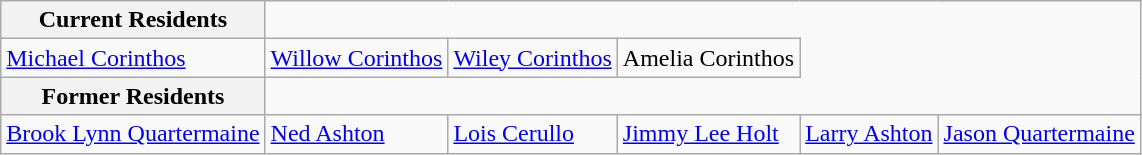<table class="wikitable">
<tr>
<th>Current Residents</th>
</tr>
<tr>
<td><a href='#'>Michael Corinthos</a></td>
<td><a href='#'>Willow Corinthos</a></td>
<td><a href='#'>Wiley Corinthos</a></td>
<td>Amelia Corinthos</td>
</tr>
<tr>
<th>Former Residents</th>
</tr>
<tr>
<td><a href='#'>Brook Lynn Quartermaine</a></td>
<td><a href='#'>Ned Ashton</a></td>
<td><a href='#'>Lois Cerullo</a></td>
<td><a href='#'>Jimmy Lee Holt</a></td>
<td><a href='#'>Larry Ashton</a></td>
<td><a href='#'>Jason Quartermaine</a></td>
</tr>
</table>
